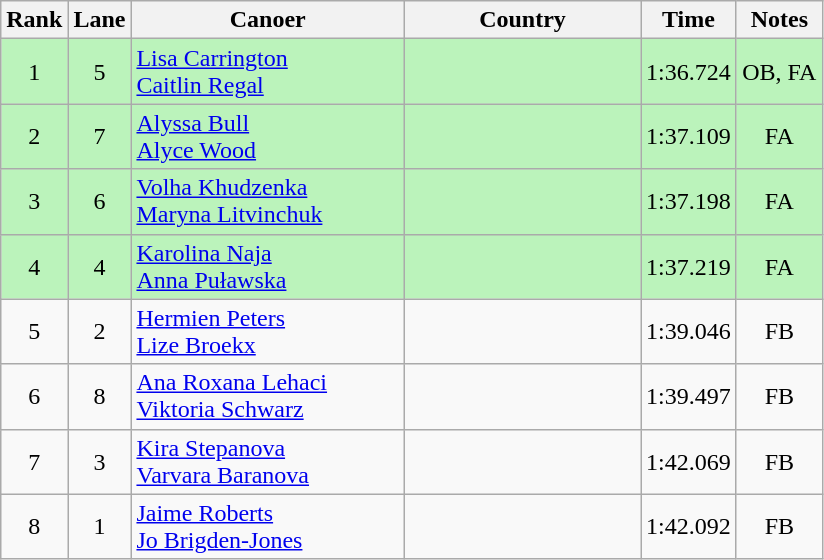<table class="wikitable" style="text-align:center;">
<tr>
<th width=30>Rank</th>
<th width=30>Lane</th>
<th width=175>Canoer</th>
<th width=150>Country</th>
<th width=30>Time</th>
<th width=50>Notes</th>
</tr>
<tr bgcolor=bbf3bb>
<td>1</td>
<td>5</td>
<td align=left><a href='#'>Lisa Carrington</a><br><a href='#'>Caitlin Regal</a></td>
<td align=left></td>
<td>1:36.724</td>
<td>OB, FA</td>
</tr>
<tr bgcolor=bbf3bb>
<td>2</td>
<td>7</td>
<td align=left><a href='#'>Alyssa Bull</a><br><a href='#'>Alyce Wood</a></td>
<td align=left></td>
<td>1:37.109</td>
<td>FA</td>
</tr>
<tr bgcolor=bbf3bb>
<td>3</td>
<td>6</td>
<td align=left><a href='#'>Volha Khudzenka</a><br><a href='#'>Maryna Litvinchuk</a></td>
<td align=left></td>
<td>1:37.198</td>
<td>FA</td>
</tr>
<tr bgcolor=bbf3bb>
<td>4</td>
<td>4</td>
<td align=left><a href='#'>Karolina Naja</a><br><a href='#'>Anna Puławska</a></td>
<td align=left></td>
<td>1:37.219</td>
<td>FA</td>
</tr>
<tr>
<td>5</td>
<td>2</td>
<td align=left><a href='#'>Hermien Peters</a><br><a href='#'>Lize Broekx</a></td>
<td align=left></td>
<td>1:39.046</td>
<td>FB</td>
</tr>
<tr>
<td>6</td>
<td>8</td>
<td align=left><a href='#'>Ana Roxana Lehaci</a><br><a href='#'>Viktoria Schwarz</a></td>
<td align=left></td>
<td>1:39.497</td>
<td>FB</td>
</tr>
<tr>
<td>7</td>
<td>3</td>
<td align=left><a href='#'>Kira Stepanova</a><br><a href='#'>Varvara Baranova</a></td>
<td align=left></td>
<td>1:42.069</td>
<td>FB</td>
</tr>
<tr>
<td>8</td>
<td>1</td>
<td align=left><a href='#'>Jaime Roberts</a><br><a href='#'>Jo Brigden-Jones</a></td>
<td align=left></td>
<td>1:42.092</td>
<td>FB</td>
</tr>
</table>
